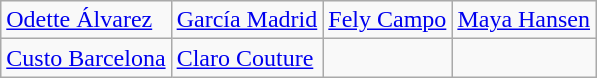<table class="wikitable">
<tr>
<td><a href='#'>Odette Álvarez</a></td>
<td><a href='#'>García Madrid</a></td>
<td><a href='#'>Fely Campo</a></td>
<td><a href='#'>Maya Hansen</a></td>
</tr>
<tr>
<td><a href='#'>Custo Barcelona</a></td>
<td><a href='#'>Claro Couture</a></td>
<td></td>
<td></td>
</tr>
</table>
